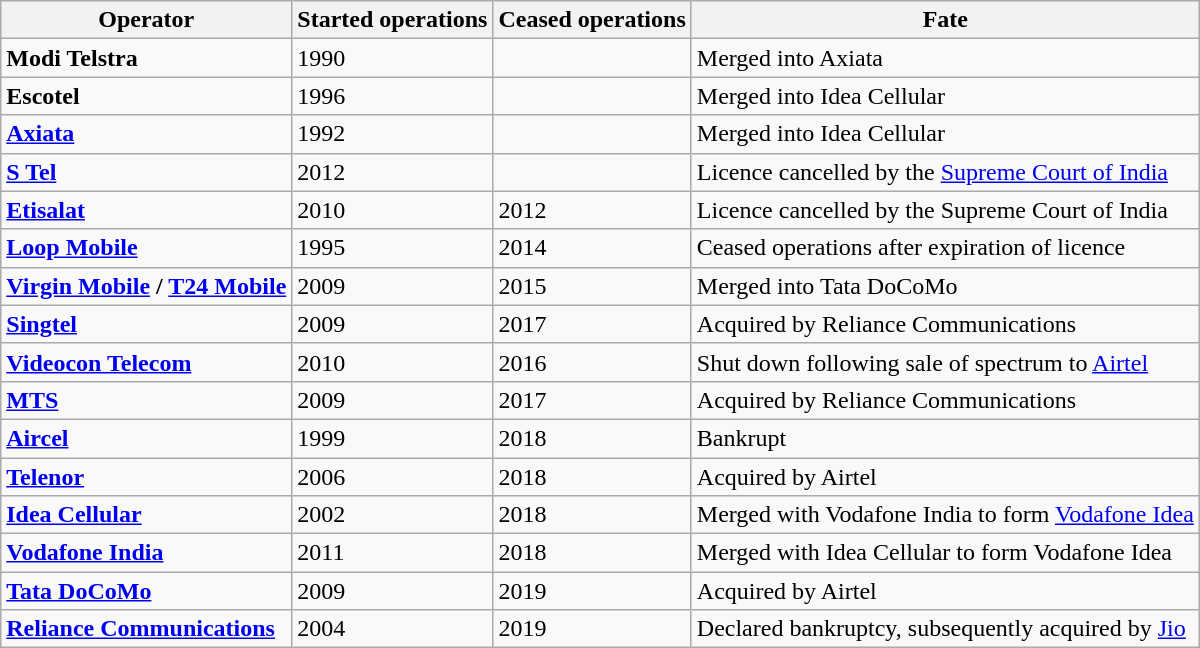<table class="wikitable sortable">
<tr>
<th>Operator</th>
<th>Started operations</th>
<th>Ceased operations</th>
<th>Fate</th>
</tr>
<tr>
<td><strong>Modi Telstra</strong></td>
<td>1990<strong></strong></td>
<td></td>
<td>Merged into Axiata</td>
</tr>
<tr>
<td><strong>Escotel</strong></td>
<td>1996</td>
<td></td>
<td>Merged into Idea Cellular</td>
</tr>
<tr>
<td><strong><a href='#'>Axiata</a></strong></td>
<td>1992</td>
<td></td>
<td>Merged into Idea Cellular</td>
</tr>
<tr>
<td><strong><a href='#'>S Tel</a></strong></td>
<td>2012</td>
<td></td>
<td>Licence cancelled by the <a href='#'>Supreme Court of India</a></td>
</tr>
<tr>
<td><strong><a href='#'>Etisalat</a></strong></td>
<td>2010</td>
<td>2012</td>
<td>Licence cancelled by the Supreme Court of India</td>
</tr>
<tr>
<td><strong><a href='#'>Loop Mobile</a></strong></td>
<td>1995</td>
<td>2014</td>
<td>Ceased operations after expiration of licence</td>
</tr>
<tr>
<td><strong><a href='#'>Virgin Mobile</a> / <a href='#'>T24 Mobile</a></strong></td>
<td>2009</td>
<td>2015</td>
<td>Merged into Tata DoCoMo </td>
</tr>
<tr>
<td><strong><a href='#'>Singtel</a></strong></td>
<td>2009</td>
<td>2017</td>
<td>Acquired by Reliance Communications</td>
</tr>
<tr>
<td><strong><a href='#'>Videocon Telecom</a></strong></td>
<td>2010</td>
<td>2016</td>
<td>Shut down following sale of spectrum to <a href='#'>Airtel</a></td>
</tr>
<tr>
<td><strong><a href='#'>MTS</a></strong></td>
<td>2009</td>
<td>2017</td>
<td>Acquired by Reliance Communications</td>
</tr>
<tr>
<td><strong><a href='#'>Aircel</a></strong></td>
<td>1999</td>
<td>2018</td>
<td>Bankrupt</td>
</tr>
<tr>
<td><strong><a href='#'>Telenor</a></strong></td>
<td>2006</td>
<td>2018</td>
<td>Acquired by Airtel</td>
</tr>
<tr>
<td><strong><a href='#'>Idea Cellular</a></strong></td>
<td>2002</td>
<td>2018</td>
<td>Merged with Vodafone India to form <a href='#'>Vodafone Idea</a></td>
</tr>
<tr>
<td><strong><a href='#'>Vodafone India</a></strong></td>
<td>2011</td>
<td>2018</td>
<td>Merged with Idea Cellular to form Vodafone Idea</td>
</tr>
<tr>
<td><strong><a href='#'>Tata DoCoMo</a></strong></td>
<td>2009</td>
<td>2019</td>
<td>Acquired by Airtel</td>
</tr>
<tr>
<td><strong><a href='#'>Reliance Communications</a></strong></td>
<td>2004</td>
<td>2019</td>
<td>Declared bankruptcy, subsequently acquired by <a href='#'>Jio</a></td>
</tr>
</table>
